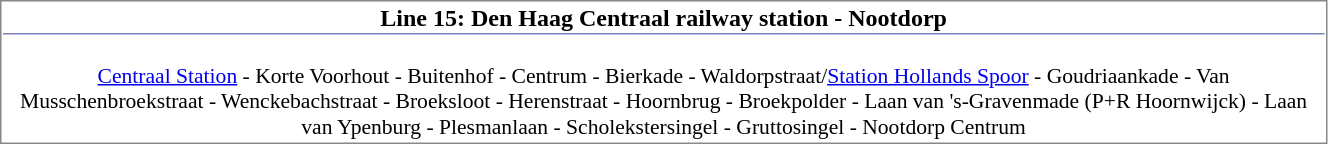<table align=left cellspacing=1 style="border:1px solid #888888;" width="70%">
<tr>
<td align=center style="border-bottom:1px solid #7D81BE;"><strong>Line 15: Den Haag Centraal railway station - Nootdorp</strong></td>
</tr>
<tr>
<td align="center" style="font-size: 90%;" colspan="2"><br><a href='#'>Centraal Station</a> - Korte Voorhout - Buitenhof - Centrum - Bierkade - Waldorpstraat/<a href='#'>Station Hollands Spoor</a> - Goudriaankade - Van Musschenbroekstraat - Wenckebachstraat - Broeksloot - Herenstraat - Hoornbrug - Broekpolder - Laan van 's-Gravenmade (P+R Hoornwijck) - Laan van Ypenburg - Plesmanlaan - Scholekstersingel - Gruttosingel - Nootdorp Centrum</td>
</tr>
</table>
